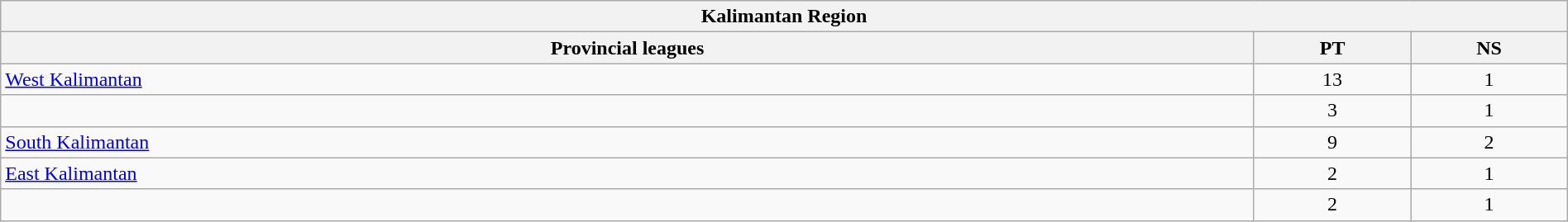<table class="wikitable sortable" style="width:100%;">
<tr>
<th colspan="3"><strong>Kalimantan Region</strong></th>
</tr>
<tr>
<th style="width:80%;">Provincial leagues</th>
<th style="width:10%;">PT</th>
<th style="width:10%;">NS</th>
</tr>
<tr>
<td> <a href='#'>West Kalimantan</a></td>
<td align=center>13</td>
<td align=center>1</td>
</tr>
<tr>
<td></td>
<td align=center>3</td>
<td align=center>1</td>
</tr>
<tr>
<td> <a href='#'>South Kalimantan</a></td>
<td align=center>9</td>
<td align=center>2</td>
</tr>
<tr>
<td> <a href='#'>East Kalimantan</a></td>
<td align=center>2</td>
<td align=center>1</td>
</tr>
<tr>
<td></td>
<td align=center>2</td>
<td align=center>1</td>
</tr>
</table>
